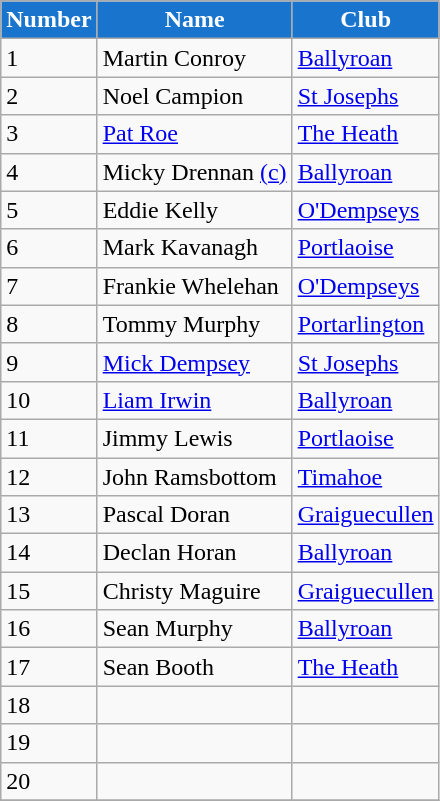<table class="wikitable">
<tr style="text-align:center;background:#1874CD;color:white;">
<td><strong>Number </strong></td>
<td><strong>Name</strong></td>
<td><strong>Club</strong></td>
</tr>
<tr>
<td>1</td>
<td>Martin Conroy</td>
<td><a href='#'>Ballyroan</a></td>
</tr>
<tr>
<td>2</td>
<td>Noel Campion</td>
<td><a href='#'>St Josephs</a></td>
</tr>
<tr>
<td>3</td>
<td><a href='#'>Pat Roe</a></td>
<td><a href='#'>The Heath</a></td>
</tr>
<tr>
<td>4</td>
<td>Micky Drennan <a href='#'>(c)</a></td>
<td><a href='#'>Ballyroan</a></td>
</tr>
<tr>
<td>5</td>
<td>Eddie Kelly</td>
<td><a href='#'>O'Dempseys</a></td>
</tr>
<tr>
<td>6</td>
<td>Mark Kavanagh</td>
<td><a href='#'>Portlaoise</a></td>
</tr>
<tr>
<td>7</td>
<td>Frankie Whelehan</td>
<td><a href='#'>O'Dempseys</a></td>
</tr>
<tr>
<td>8</td>
<td>Tommy Murphy</td>
<td><a href='#'>Portarlington</a></td>
</tr>
<tr>
<td>9</td>
<td><a href='#'>Mick Dempsey</a></td>
<td><a href='#'>St Josephs</a></td>
</tr>
<tr>
<td>10</td>
<td><a href='#'>Liam Irwin</a></td>
<td><a href='#'>Ballyroan</a></td>
</tr>
<tr>
<td>11</td>
<td>Jimmy Lewis</td>
<td><a href='#'>Portlaoise</a></td>
</tr>
<tr>
<td>12</td>
<td>John Ramsbottom</td>
<td><a href='#'>Timahoe</a></td>
</tr>
<tr>
<td>13</td>
<td>Pascal Doran</td>
<td><a href='#'>Graiguecullen</a></td>
</tr>
<tr>
<td>14</td>
<td>Declan Horan</td>
<td><a href='#'>Ballyroan</a></td>
</tr>
<tr>
<td>15</td>
<td>Christy Maguire</td>
<td><a href='#'>Graiguecullen</a></td>
</tr>
<tr>
<td>16</td>
<td>Sean Murphy</td>
<td><a href='#'>Ballyroan</a></td>
</tr>
<tr>
<td>17</td>
<td>Sean Booth</td>
<td><a href='#'>The Heath</a></td>
</tr>
<tr>
<td>18</td>
<td></td>
<td></td>
</tr>
<tr>
<td>19</td>
<td></td>
<td></td>
</tr>
<tr>
<td>20</td>
<td></td>
<td></td>
</tr>
<tr>
</tr>
</table>
